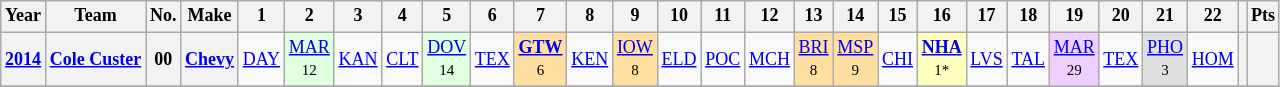<table class="wikitable" style="text-align:center; font-size:75%">
<tr>
<th>Year</th>
<th>Team</th>
<th>No.</th>
<th>Make</th>
<th>1</th>
<th>2</th>
<th>3</th>
<th>4</th>
<th>5</th>
<th>6</th>
<th>7</th>
<th>8</th>
<th>9</th>
<th>10</th>
<th>11</th>
<th>12</th>
<th>13</th>
<th>14</th>
<th>15</th>
<th>16</th>
<th>17</th>
<th>18</th>
<th>19</th>
<th>20</th>
<th>21</th>
<th>22</th>
<th></th>
<th>Pts</th>
</tr>
<tr>
<th><a href='#'>2014</a></th>
<th><a href='#'>Cole Custer</a></th>
<th>00</th>
<th><a href='#'>Chevy</a></th>
<td><a href='#'>DAY</a></td>
<td style="background:#DFFFDF;"><a href='#'>MAR</a><br><small>12</small></td>
<td><a href='#'>KAN</a></td>
<td><a href='#'>CLT</a></td>
<td style="background:#DFFFDF;"><a href='#'>DOV</a><br><small>14</small></td>
<td><a href='#'>TEX</a></td>
<td style="background:#FFDF9F;"><strong><a href='#'>GTW</a></strong><br><small>6</small></td>
<td><a href='#'>KEN</a></td>
<td style="background:#FFDF9F;"><a href='#'>IOW</a><br><small>8</small></td>
<td><a href='#'>ELD</a></td>
<td><a href='#'>POC</a></td>
<td><a href='#'>MCH</a></td>
<td style="background:#FFDF9F;"><a href='#'>BRI</a><br><small>8</small></td>
<td style="background:#FFDF9F;"><a href='#'>MSP</a><br><small>9</small></td>
<td><a href='#'>CHI</a></td>
<td style="background:#FFFFBF;"><strong><a href='#'>NHA</a></strong><br><small>1*</small></td>
<td><a href='#'>LVS</a></td>
<td><a href='#'>TAL</a></td>
<td style="background:#EFCFFF;"><a href='#'>MAR</a><br><small>29</small></td>
<td><a href='#'>TEX</a></td>
<td style="background:#DFDFDF;"><a href='#'>PHO</a><br><small>3</small></td>
<td><a href='#'>HOM</a></td>
<th></th>
<th></th>
</tr>
<tr>
</tr>
</table>
